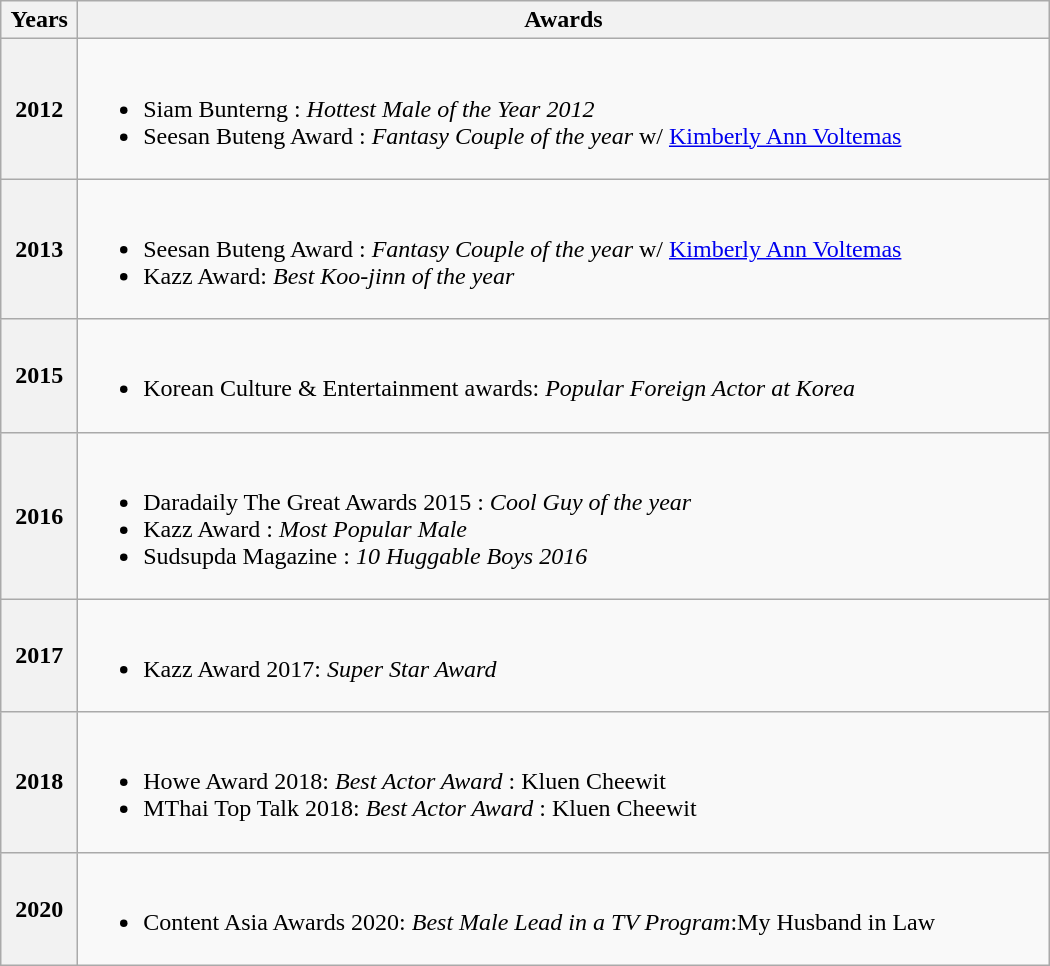<table class="wikitable" style="width:700px;">
<tr>
<th>Years</th>
<th>Awards</th>
</tr>
<tr>
<th>2012</th>
<td><br><ul><li>Siam Bunterng : <em>Hottest Male of the Year 2012</em></li><li>Seesan Buteng Award : <em>Fantasy Couple of the year </em> w/ <a href='#'>Kimberly Ann Voltemas</a></li></ul></td>
</tr>
<tr>
<th>2013</th>
<td><br><ul><li>Seesan Buteng Award : <em>Fantasy Couple of the year </em> w/ <a href='#'>Kimberly Ann Voltemas</a></li><li>Kazz Award: <em>Best Koo-jinn of the year</em></li></ul></td>
</tr>
<tr>
<th>2015</th>
<td><br><ul><li>Korean Culture & Entertainment awards: <em>Popular Foreign Actor at Korea </em></li></ul></td>
</tr>
<tr>
<th>2016</th>
<td><br><ul><li>Daradaily The Great Awards 2015 : <em>Cool Guy of the year</em></li><li>Kazz Award : <em>Most Popular Male</em></li><li>Sudsupda Magazine : <em>10 Huggable Boys 2016</em></li></ul></td>
</tr>
<tr>
<th>2017</th>
<td><br><ul><li>Kazz Award 2017: <em>Super Star Award</em></li></ul></td>
</tr>
<tr>
<th>2018</th>
<td><br><ul><li>Howe Award 2018: <em>Best Actor Award</em> :	Kluen Cheewit</li><li>MThai Top Talk 2018: <em>Best Actor Award</em> :    Kluen Cheewit</li></ul></td>
</tr>
<tr>
<th>2020</th>
<td><br><ul><li>Content Asia Awards 2020:<em> Best Male Lead in a TV Program</em>:My Husband in Law</li></ul></td>
</tr>
</table>
